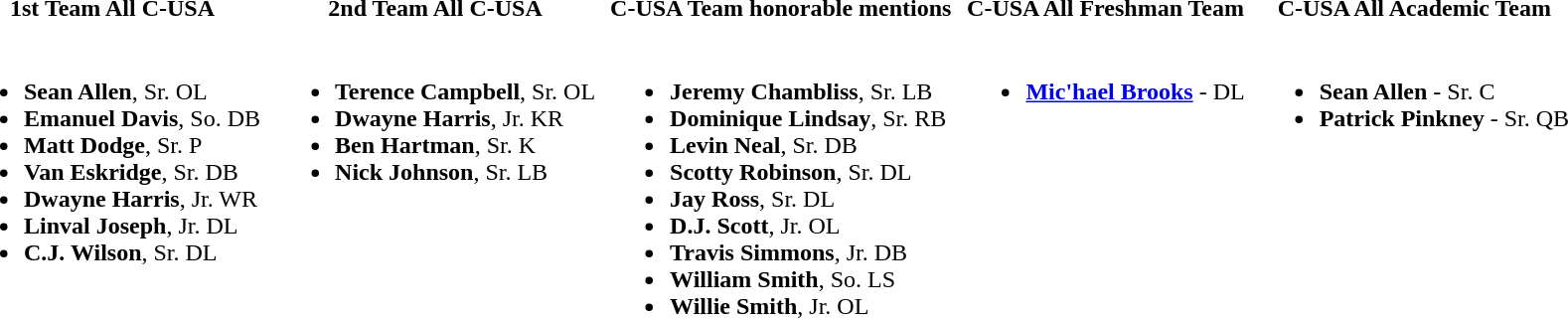<table>
<tr>
<td valign="top"><br><table>
<tr>
<th>1st Team All C-USA</th>
</tr>
<tr>
<td><br><ul><li><strong>Sean Allen</strong>, Sr. OL</li><li><strong>Emanuel Davis</strong>, So. DB</li><li><strong>Matt Dodge</strong>, Sr. P</li><li><strong>Van Eskridge</strong>, Sr. DB</li><li><strong>Dwayne Harris</strong>, Jr. WR</li><li><strong>Linval Joseph</strong>, Jr. DL</li><li><strong>C.J. Wilson</strong>, Sr. DL</li></ul></td>
</tr>
</table>
</td>
<td valign="top"><br><table>
<tr>
<th>2nd Team All C-USA</th>
</tr>
<tr>
<td><br><ul><li><strong>Terence Campbell</strong>, Sr. OL</li><li><strong>Dwayne Harris</strong>, Jr. KR</li><li><strong>Ben Hartman</strong>, Sr. K</li><li><strong>Nick Johnson</strong>, Sr. LB</li></ul></td>
</tr>
</table>
</td>
<td valign="top"><br><table>
<tr>
<th>C-USA Team honorable mentions</th>
</tr>
<tr>
<td><br><ul><li><strong>Jeremy Chambliss</strong>, Sr. LB</li><li><strong>Dominique Lindsay</strong>, Sr. RB</li><li><strong>Levin Neal</strong>, Sr. DB</li><li><strong>Scotty Robinson</strong>, Sr. DL</li><li><strong>Jay Ross</strong>, Sr. DL</li><li><strong>D.J. Scott</strong>, Jr. OL</li><li><strong>Travis Simmons</strong>, Jr. DB</li><li><strong>William Smith</strong>, So. LS</li><li><strong>Willie Smith</strong>, Jr. OL</li></ul></td>
</tr>
</table>
</td>
<td valign="top"><br><table>
<tr>
<th>C-USA All Freshman Team</th>
</tr>
<tr>
<td><br><ul><li><strong><a href='#'>Mic'hael Brooks</a></strong> - DL</li></ul></td>
</tr>
</table>
</td>
<td valign="top"><br><table>
<tr>
<th>C-USA All Academic Team</th>
</tr>
<tr>
<td><br><ul><li><strong>Sean Allen</strong> - Sr. C</li><li><strong>Patrick Pinkney</strong> - Sr. QB</li></ul></td>
</tr>
</table>
</td>
</tr>
</table>
